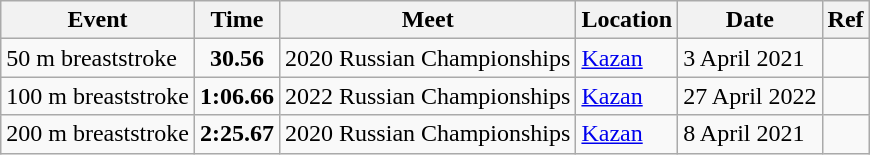<table class="wikitable">
<tr>
<th>Event</th>
<th>Time</th>
<th>Meet</th>
<th>Location</th>
<th>Date</th>
<th>Ref</th>
</tr>
<tr>
<td>50 m breaststroke</td>
<td style="text-align:center;"><strong>30.56</strong></td>
<td>2020 Russian Championships</td>
<td><a href='#'>Kazan</a></td>
<td>3 April 2021</td>
<td style="text-align:center;"></td>
</tr>
<tr>
<td>100 m breaststroke</td>
<td style="text-align:center;"><strong>1:06.66</strong></td>
<td>2022 Russian Championships</td>
<td><a href='#'>Kazan</a></td>
<td>27 April 2022</td>
<td style="text-align:center;"></td>
</tr>
<tr>
<td>200 m breaststroke</td>
<td style="text-align:center;"><strong>2:25.67</strong></td>
<td>2020 Russian Championships</td>
<td><a href='#'>Kazan</a></td>
<td>8 April 2021</td>
<td style="text-align:center;"></td>
</tr>
</table>
